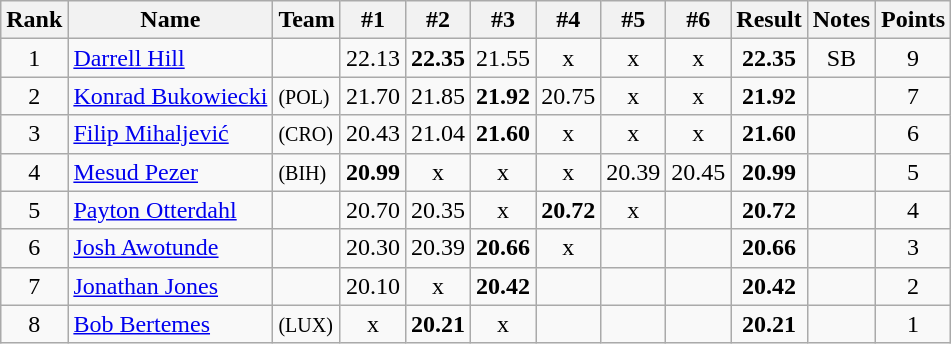<table class="wikitable sortable" style="text-align:center">
<tr>
<th>Rank</th>
<th>Name</th>
<th>Team</th>
<th>#1</th>
<th>#2</th>
<th>#3</th>
<th>#4</th>
<th>#5</th>
<th>#6</th>
<th>Result</th>
<th>Notes</th>
<th>Points</th>
</tr>
<tr>
<td>1</td>
<td align=left><a href='#'>Darrell Hill</a></td>
<td align=left></td>
<td>22.13</td>
<td><strong>22.35</strong></td>
<td>21.55</td>
<td>x</td>
<td>x</td>
<td>x</td>
<td><strong>22.35</strong></td>
<td>SB</td>
<td>9</td>
</tr>
<tr>
<td>2</td>
<td align=left><a href='#'>Konrad Bukowiecki</a></td>
<td align=left> <small>(POL)</small></td>
<td>21.70</td>
<td>21.85</td>
<td><strong>21.92</strong></td>
<td>20.75</td>
<td>x</td>
<td>x</td>
<td><strong>21.92</strong></td>
<td></td>
<td>7</td>
</tr>
<tr>
<td>3</td>
<td align=left><a href='#'>Filip Mihaljević</a></td>
<td align=left> <small>(CRO)</small></td>
<td>20.43</td>
<td>21.04</td>
<td><strong>21.60</strong></td>
<td>x</td>
<td>x</td>
<td>x</td>
<td><strong>21.60</strong></td>
<td></td>
<td>6</td>
</tr>
<tr>
<td>4</td>
<td align=left><a href='#'>Mesud Pezer</a></td>
<td align=left> <small>(BIH)</small></td>
<td><strong>20.99</strong></td>
<td>x</td>
<td>x</td>
<td>x</td>
<td>20.39</td>
<td>20.45</td>
<td><strong>20.99</strong></td>
<td></td>
<td>5</td>
</tr>
<tr>
<td>5</td>
<td align=left><a href='#'>Payton Otterdahl</a></td>
<td align=left></td>
<td>20.70</td>
<td>20.35</td>
<td>x</td>
<td><strong>20.72</strong></td>
<td>x</td>
<td></td>
<td><strong>20.72</strong></td>
<td></td>
<td>4</td>
</tr>
<tr>
<td>6</td>
<td align=left><a href='#'>Josh Awotunde</a></td>
<td align=left></td>
<td>20.30</td>
<td>20.39</td>
<td><strong>20.66</strong></td>
<td>x</td>
<td></td>
<td></td>
<td><strong>20.66</strong></td>
<td></td>
<td>3</td>
</tr>
<tr>
<td>7</td>
<td align=left><a href='#'>Jonathan Jones</a></td>
<td align=left></td>
<td>20.10</td>
<td>x</td>
<td><strong>20.42</strong></td>
<td></td>
<td></td>
<td></td>
<td><strong>20.42</strong></td>
<td></td>
<td>2</td>
</tr>
<tr>
<td>8</td>
<td align=left><a href='#'>Bob Bertemes</a></td>
<td align=left> <small>(LUX)</small></td>
<td>x</td>
<td><strong>20.21</strong></td>
<td>x</td>
<td></td>
<td></td>
<td></td>
<td><strong>20.21</strong></td>
<td></td>
<td>1</td>
</tr>
</table>
